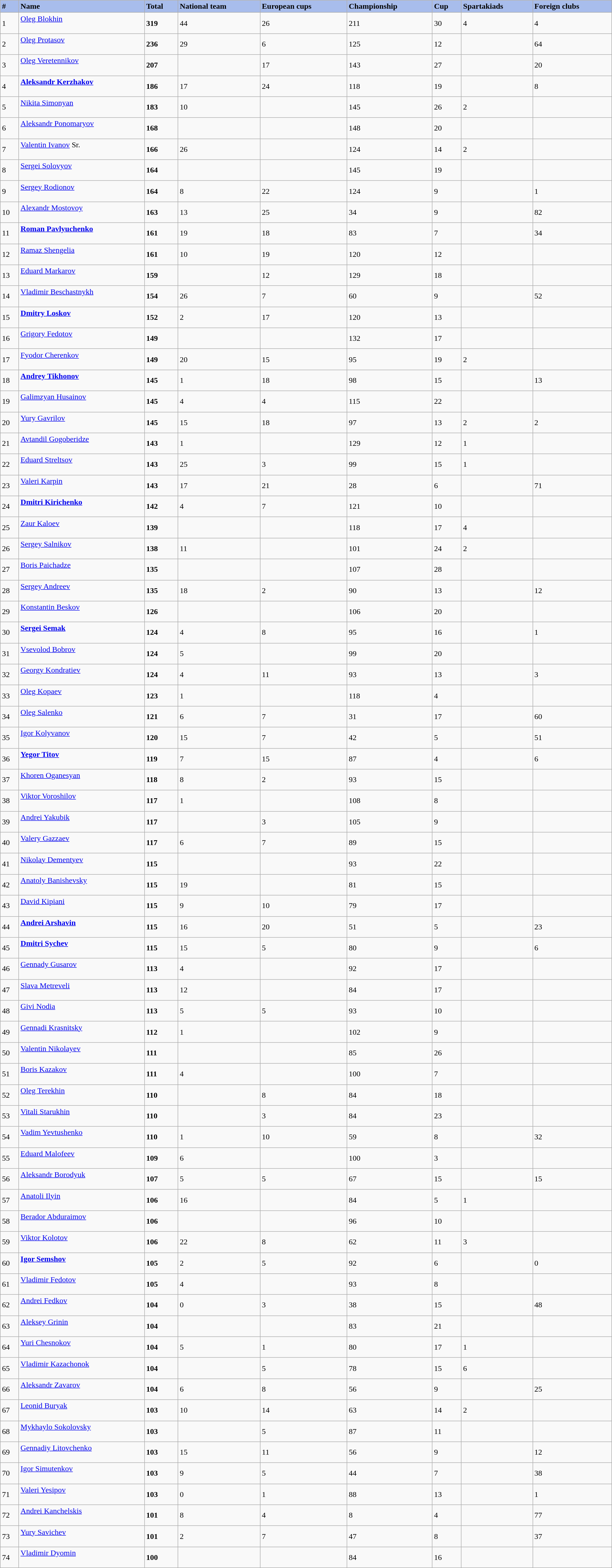<table class="wikitable" width="100%">
<tr style="background:#A8BDEC;">
<td><strong>#</strong></td>
<td><strong>Name</strong></td>
<td><strong>Total</strong></td>
<td><strong>National team</strong></td>
<td><strong>European cups</strong></td>
<td><strong>Championship</strong></td>
<td><strong>Cup</strong></td>
<td><strong>Spartakiads</strong></td>
<td><strong>Foreign clubs</strong></td>
</tr>
<tr>
<td>1</td>
<td><a href='#'>Oleg Blokhin</a><br><br></td>
<td><strong>319</strong></td>
<td>44</td>
<td>26</td>
<td>211</td>
<td>30</td>
<td>4</td>
<td>4</td>
</tr>
<tr>
<td>2</td>
<td><a href='#'>Oleg Protasov</a><br><br></td>
<td><strong>236</strong></td>
<td>29</td>
<td>6</td>
<td>125</td>
<td>12</td>
<td></td>
<td>64</td>
</tr>
<tr>
<td>3</td>
<td><a href='#'>Oleg Veretennikov</a><br><br></td>
<td><strong>207</strong></td>
<td></td>
<td>17</td>
<td>143</td>
<td>27</td>
<td></td>
<td>20</td>
</tr>
<tr>
<td>4</td>
<td><strong><a href='#'>Aleksandr Kerzhakov</a></strong><br><br></td>
<td><strong>186</strong></td>
<td>17</td>
<td>24</td>
<td>118</td>
<td>19</td>
<td></td>
<td>8</td>
</tr>
<tr>
<td>5</td>
<td><a href='#'>Nikita Simonyan</a><br><br></td>
<td><strong>183</strong></td>
<td>10</td>
<td></td>
<td>145</td>
<td>26</td>
<td>2</td>
<td></td>
</tr>
<tr>
<td>6</td>
<td><a href='#'>Aleksandr Ponomaryov</a><br><br></td>
<td><strong>168</strong></td>
<td></td>
<td></td>
<td>148</td>
<td>20</td>
<td></td>
<td></td>
</tr>
<tr>
<td>7</td>
<td><a href='#'>Valentin Ivanov</a> Sr.<br><br></td>
<td><strong>166</strong></td>
<td>26</td>
<td></td>
<td>124</td>
<td>14</td>
<td>2</td>
<td></td>
</tr>
<tr>
<td>8</td>
<td><a href='#'>Sergei Solovyov</a><br><br></td>
<td><strong>164</strong></td>
<td></td>
<td></td>
<td>145</td>
<td>19</td>
<td></td>
<td></td>
</tr>
<tr>
<td>9</td>
<td><a href='#'>Sergey Rodionov</a><br><br></td>
<td><strong>164</strong></td>
<td>8</td>
<td>22</td>
<td>124</td>
<td>9</td>
<td></td>
<td>1</td>
</tr>
<tr>
<td>10</td>
<td><a href='#'>Alexandr Mostovoy</a><br><br></td>
<td><strong>163</strong></td>
<td>13</td>
<td>25</td>
<td>34</td>
<td>9</td>
<td></td>
<td>82</td>
</tr>
<tr>
<td>11</td>
<td><strong><a href='#'>Roman Pavlyuchenko</a></strong><br><br></td>
<td><strong>161</strong></td>
<td>19</td>
<td>18</td>
<td>83</td>
<td>7</td>
<td></td>
<td>34</td>
</tr>
<tr>
<td>12</td>
<td><a href='#'>Ramaz Shengelia</a><br><br></td>
<td><strong>161</strong></td>
<td>10</td>
<td>19</td>
<td>120</td>
<td>12</td>
<td></td>
<td></td>
</tr>
<tr>
<td>13</td>
<td><a href='#'>Eduard Markarov</a><br><br></td>
<td><strong>159</strong></td>
<td></td>
<td>12</td>
<td>129</td>
<td>18</td>
<td></td>
<td></td>
</tr>
<tr>
<td>14</td>
<td><a href='#'>Vladimir Beschastnykh</a><br><br></td>
<td><strong>154</strong></td>
<td>26</td>
<td>7</td>
<td>60</td>
<td>9</td>
<td></td>
<td>52</td>
</tr>
<tr>
<td>15</td>
<td><strong><a href='#'>Dmitry Loskov</a></strong><br><br></td>
<td><strong>152</strong></td>
<td>2</td>
<td>17</td>
<td>120</td>
<td>13</td>
<td></td>
<td></td>
</tr>
<tr>
<td>16</td>
<td><a href='#'>Grigory Fedotov</a><br><br></td>
<td><strong>149</strong></td>
<td></td>
<td></td>
<td>132</td>
<td>17</td>
<td></td>
<td></td>
</tr>
<tr>
<td>17</td>
<td><a href='#'>Fyodor Cherenkov</a><br><br></td>
<td><strong>149</strong></td>
<td>20</td>
<td>15</td>
<td>95</td>
<td>19</td>
<td>2</td>
<td></td>
</tr>
<tr>
<td>18</td>
<td><strong><a href='#'>Andrey Tikhonov</a></strong><br><br></td>
<td><strong>145</strong></td>
<td>1</td>
<td>18</td>
<td>98</td>
<td>15</td>
<td></td>
<td>13</td>
</tr>
<tr>
<td>19</td>
<td><a href='#'>Galimzyan Husainov</a><br><br></td>
<td><strong>145</strong></td>
<td>4</td>
<td>4</td>
<td>115</td>
<td>22</td>
<td></td>
<td></td>
</tr>
<tr>
<td>20</td>
<td><a href='#'>Yury Gavrilov</a><br><br></td>
<td><strong>145</strong></td>
<td>15</td>
<td>18</td>
<td>97</td>
<td>13</td>
<td>2</td>
<td>2</td>
</tr>
<tr>
<td>21</td>
<td><a href='#'>Avtandil Gogoberidze</a><br><br></td>
<td><strong>143</strong></td>
<td>1</td>
<td></td>
<td>129</td>
<td>12</td>
<td>1</td>
<td></td>
</tr>
<tr>
<td>22</td>
<td><a href='#'>Eduard Streltsov</a><br><br></td>
<td><strong>143</strong></td>
<td>25</td>
<td>3</td>
<td>99</td>
<td>15</td>
<td>1</td>
<td></td>
</tr>
<tr>
<td>23</td>
<td><a href='#'>Valeri Karpin</a><br><br></td>
<td><strong>143</strong></td>
<td>17</td>
<td>21</td>
<td>28</td>
<td>6</td>
<td></td>
<td>71</td>
</tr>
<tr>
<td>24</td>
<td><strong><a href='#'>Dmitri Kirichenko</a></strong><br><br></td>
<td><strong>142</strong></td>
<td>4</td>
<td>7</td>
<td>121</td>
<td>10</td>
<td></td>
<td></td>
</tr>
<tr>
<td>25</td>
<td><a href='#'>Zaur Kaloev</a><br><br></td>
<td><strong>139</strong></td>
<td></td>
<td></td>
<td>118</td>
<td>17</td>
<td>4</td>
<td></td>
</tr>
<tr>
<td>26</td>
<td><a href='#'>Sergey Salnikov</a><br><br></td>
<td><strong>138</strong></td>
<td>11</td>
<td></td>
<td>101</td>
<td>24</td>
<td>2</td>
<td></td>
</tr>
<tr>
<td>27</td>
<td><a href='#'>Boris Paichadze</a><br><br></td>
<td><strong>135</strong></td>
<td></td>
<td></td>
<td>107</td>
<td>28</td>
<td></td>
<td></td>
</tr>
<tr>
<td>28</td>
<td><a href='#'>Sergey Andreev</a><br><br></td>
<td><strong>135</strong></td>
<td>18</td>
<td>2</td>
<td>90</td>
<td>13</td>
<td></td>
<td>12</td>
</tr>
<tr>
<td>29</td>
<td><a href='#'>Konstantin Beskov</a><br><br></td>
<td><strong>126</strong></td>
<td></td>
<td></td>
<td>106</td>
<td>20</td>
<td></td>
<td></td>
</tr>
<tr>
<td>30</td>
<td><strong><a href='#'>Sergei Semak</a></strong><br><br></td>
<td><strong>124</strong></td>
<td>4</td>
<td>8</td>
<td>95</td>
<td>16</td>
<td></td>
<td>1</td>
</tr>
<tr>
<td>31</td>
<td><a href='#'>Vsevolod Bobrov</a><br><br></td>
<td><strong>124</strong></td>
<td>5</td>
<td></td>
<td>99</td>
<td>20</td>
<td></td>
<td></td>
</tr>
<tr>
<td>32</td>
<td><a href='#'>Georgy Kondratiev</a><br><br></td>
<td><strong>124</strong></td>
<td>4</td>
<td>11</td>
<td>93</td>
<td>13</td>
<td></td>
<td>3</td>
</tr>
<tr>
<td>33</td>
<td><a href='#'>Oleg Kopaev</a><br><br></td>
<td><strong>123</strong></td>
<td>1</td>
<td></td>
<td>118</td>
<td>4</td>
<td></td>
<td></td>
</tr>
<tr>
<td>34</td>
<td><a href='#'>Oleg Salenko</a><br><br></td>
<td><strong>121</strong></td>
<td>6</td>
<td>7</td>
<td>31</td>
<td>17</td>
<td></td>
<td>60</td>
</tr>
<tr>
<td>35</td>
<td><a href='#'>Igor Kolyvanov</a><br><br></td>
<td><strong>120</strong></td>
<td>15</td>
<td>7</td>
<td>42</td>
<td>5</td>
<td></td>
<td>51</td>
</tr>
<tr>
<td>36</td>
<td><strong><a href='#'>Yegor Titov</a></strong><br><br></td>
<td><strong>119</strong></td>
<td>7</td>
<td>15</td>
<td>87</td>
<td>4</td>
<td></td>
<td>6</td>
</tr>
<tr>
<td>37</td>
<td><a href='#'>Khoren Oganesyan</a><br><br></td>
<td><strong>118</strong></td>
<td>8</td>
<td>2</td>
<td>93</td>
<td>15</td>
<td></td>
<td></td>
</tr>
<tr>
<td>38</td>
<td><a href='#'>Viktor Voroshilov</a><br><br></td>
<td><strong>117</strong></td>
<td>1</td>
<td></td>
<td>108</td>
<td>8</td>
<td></td>
<td></td>
</tr>
<tr>
<td>39</td>
<td><a href='#'>Andrei Yakubik</a><br><br></td>
<td><strong>117</strong></td>
<td></td>
<td>3</td>
<td>105</td>
<td>9</td>
<td></td>
<td></td>
</tr>
<tr>
<td>40</td>
<td><a href='#'>Valery Gazzaev</a><br><br></td>
<td><strong>117</strong></td>
<td>6</td>
<td>7</td>
<td>89</td>
<td>15</td>
<td></td>
<td></td>
</tr>
<tr>
<td>41</td>
<td><a href='#'>Nikolay Dementyev</a><br><br></td>
<td><strong>115</strong></td>
<td></td>
<td></td>
<td>93</td>
<td>22</td>
<td></td>
<td></td>
</tr>
<tr>
<td>42</td>
<td><a href='#'>Anatoly Banishevsky</a><br><br></td>
<td><strong>115</strong></td>
<td>19</td>
<td></td>
<td>81</td>
<td>15</td>
<td></td>
<td></td>
</tr>
<tr>
<td>43</td>
<td><a href='#'>David Kipiani</a><br><br></td>
<td><strong>115</strong></td>
<td>9</td>
<td>10</td>
<td>79</td>
<td>17</td>
<td></td>
<td></td>
</tr>
<tr>
<td>44</td>
<td><strong><a href='#'>Andrei Arshavin</a></strong><br><br></td>
<td><strong>115</strong></td>
<td>16</td>
<td>20</td>
<td>51</td>
<td>5</td>
<td></td>
<td>23</td>
</tr>
<tr>
<td>45</td>
<td><strong><a href='#'>Dmitri Sychev</a></strong><br><br></td>
<td><strong>115</strong></td>
<td>15</td>
<td>5</td>
<td>80</td>
<td>9</td>
<td></td>
<td>6</td>
</tr>
<tr>
<td>46</td>
<td><a href='#'>Gennady Gusarov</a><br><br></td>
<td><strong>113</strong></td>
<td>4</td>
<td></td>
<td>92</td>
<td>17</td>
<td></td>
<td></td>
</tr>
<tr>
<td>47</td>
<td><a href='#'>Slava Metreveli</a><br><br></td>
<td><strong>113</strong></td>
<td>12</td>
<td></td>
<td>84</td>
<td>17</td>
<td></td>
<td></td>
</tr>
<tr>
<td>48</td>
<td><a href='#'>Givi Nodia</a><br><br></td>
<td><strong>113</strong></td>
<td>5</td>
<td>5</td>
<td>93</td>
<td>10</td>
<td></td>
<td></td>
</tr>
<tr>
<td>49</td>
<td><a href='#'>Gennadi Krasnitsky</a><br><br></td>
<td><strong>112</strong></td>
<td>1</td>
<td></td>
<td>102</td>
<td>9</td>
<td></td>
<td></td>
</tr>
<tr>
<td>50</td>
<td><a href='#'>Valentin Nikolayev</a><br><br></td>
<td><strong>111</strong></td>
<td></td>
<td></td>
<td>85</td>
<td>26</td>
<td></td>
<td></td>
</tr>
<tr>
<td>51</td>
<td><a href='#'>Boris Kazakov</a><br><br></td>
<td><strong>111</strong></td>
<td>4</td>
<td></td>
<td>100</td>
<td>7</td>
<td></td>
<td></td>
</tr>
<tr>
<td>52</td>
<td><a href='#'>Oleg Terekhin</a><br><br></td>
<td><strong>110</strong></td>
<td></td>
<td>8</td>
<td>84</td>
<td>18</td>
<td></td>
<td></td>
</tr>
<tr>
<td>53</td>
<td><a href='#'>Vitali Starukhin</a><br><br></td>
<td><strong>110</strong></td>
<td></td>
<td>3</td>
<td>84</td>
<td>23</td>
<td></td>
<td></td>
</tr>
<tr>
<td>54</td>
<td><a href='#'>Vadim Yevtushenko</a><br><br></td>
<td><strong>110</strong></td>
<td>1</td>
<td>10</td>
<td>59</td>
<td>8</td>
<td></td>
<td>32</td>
</tr>
<tr>
<td>55</td>
<td><a href='#'>Eduard Malofeev</a><br><br></td>
<td><strong>109</strong></td>
<td>6</td>
<td></td>
<td>100</td>
<td>3</td>
<td></td>
<td></td>
</tr>
<tr>
<td>56</td>
<td><a href='#'>Aleksandr Borodyuk</a><br><br></td>
<td><strong>107</strong></td>
<td>5</td>
<td>5</td>
<td>67</td>
<td>15</td>
<td></td>
<td>15</td>
</tr>
<tr>
<td>57</td>
<td><a href='#'>Anatoli Ilyin</a><br><br></td>
<td><strong>106</strong></td>
<td>16</td>
<td></td>
<td>84</td>
<td>5</td>
<td>1</td>
<td></td>
</tr>
<tr>
<td>58</td>
<td><a href='#'>Berador Abduraimov</a><br><br></td>
<td><strong>106</strong></td>
<td></td>
<td></td>
<td>96</td>
<td>10</td>
<td></td>
<td></td>
</tr>
<tr>
<td>59</td>
<td><a href='#'>Viktor Kolotov</a><br><br></td>
<td><strong>106</strong></td>
<td>22</td>
<td>8</td>
<td>62</td>
<td>11</td>
<td>3</td>
<td></td>
</tr>
<tr>
<td>60</td>
<td><strong><a href='#'>Igor Semshov</a></strong><br><br></td>
<td><strong>105</strong></td>
<td>2</td>
<td>5</td>
<td>92</td>
<td>6</td>
<td></td>
<td>0</td>
</tr>
<tr>
<td>61</td>
<td><a href='#'>Vladimir Fedotov</a><br><br></td>
<td><strong>105</strong></td>
<td>4</td>
<td></td>
<td>93</td>
<td>8</td>
<td></td>
<td></td>
</tr>
<tr>
<td>62</td>
<td><a href='#'>Andrei Fedkov</a><br><br></td>
<td><strong>104</strong></td>
<td>0</td>
<td>3</td>
<td>38</td>
<td>15</td>
<td></td>
<td>48</td>
</tr>
<tr>
<td>63</td>
<td><a href='#'>Aleksey Grinin</a><br><br></td>
<td><strong>104</strong></td>
<td></td>
<td></td>
<td>83</td>
<td>21</td>
<td></td>
<td></td>
</tr>
<tr>
<td>64</td>
<td><a href='#'>Yuri Chesnokov</a><br><br></td>
<td><strong>104</strong></td>
<td>5</td>
<td>1</td>
<td>80</td>
<td>17</td>
<td>1</td>
<td></td>
</tr>
<tr>
<td>65</td>
<td><a href='#'>Vladimir Kazachonok</a><br><br></td>
<td><strong>104</strong></td>
<td></td>
<td>5</td>
<td>78</td>
<td>15</td>
<td>6</td>
<td></td>
</tr>
<tr>
<td>66</td>
<td><a href='#'>Aleksandr Zavarov</a><br><br></td>
<td><strong>104</strong></td>
<td>6</td>
<td>8</td>
<td>56</td>
<td>9</td>
<td></td>
<td>25</td>
</tr>
<tr>
<td>67</td>
<td><a href='#'>Leonid Buryak</a><br><br></td>
<td><strong>103</strong></td>
<td>10</td>
<td>14</td>
<td>63</td>
<td>14</td>
<td>2</td>
<td></td>
</tr>
<tr>
<td>68</td>
<td><a href='#'>Mykhaylo Sokolovsky</a><br><br></td>
<td><strong>103</strong></td>
<td></td>
<td>5</td>
<td>87</td>
<td>11</td>
<td></td>
<td></td>
</tr>
<tr>
<td>69</td>
<td><a href='#'>Gennadiy Litovchenko</a><br><br></td>
<td><strong>103</strong></td>
<td>15</td>
<td>11</td>
<td>56</td>
<td>9</td>
<td></td>
<td>12</td>
</tr>
<tr>
<td>70</td>
<td><a href='#'>Igor Simutenkov</a><br><br></td>
<td><strong>103</strong></td>
<td>9</td>
<td>5</td>
<td>44</td>
<td>7</td>
<td></td>
<td>38</td>
</tr>
<tr>
<td>71</td>
<td><a href='#'>Valeri Yesipov</a><br><br></td>
<td><strong>103</strong></td>
<td>0</td>
<td>1</td>
<td>88</td>
<td>13</td>
<td></td>
<td>1</td>
</tr>
<tr>
<td>72</td>
<td><a href='#'>Andrei Kanchelskis</a><br><br></td>
<td><strong>101</strong></td>
<td>8</td>
<td>4</td>
<td>8</td>
<td>4</td>
<td></td>
<td>77</td>
</tr>
<tr>
<td>73</td>
<td><a href='#'>Yury Savichev</a><br><br></td>
<td><strong>101</strong></td>
<td>2</td>
<td>7</td>
<td>47</td>
<td>8</td>
<td></td>
<td>37</td>
</tr>
<tr>
<td>74</td>
<td><a href='#'>Vladimir Dyomin</a><br><br></td>
<td><strong>100</strong></td>
<td></td>
<td></td>
<td>84</td>
<td>16</td>
<td></td>
<td></td>
</tr>
</table>
